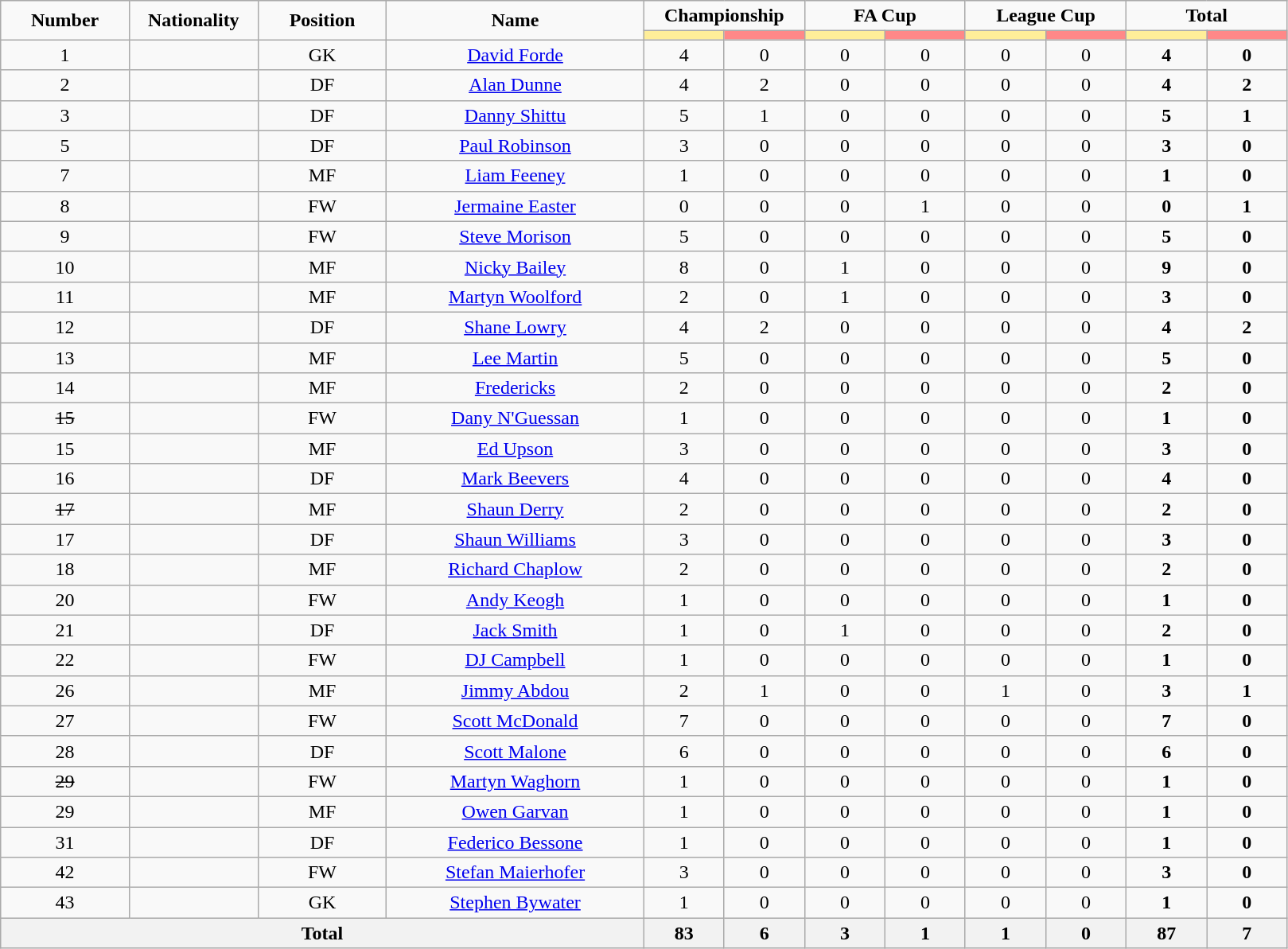<table class="wikitable" style="text-align:center;">
<tr style="text-align:center;">
<td rowspan="2"  style="width:10%; "><strong>Number</strong></td>
<td rowspan="2"  style="width:10%; "><strong>Nationality</strong></td>
<td rowspan="2"  style="width:10%; "><strong>Position</strong></td>
<td rowspan="2"  style="width:20%; "><strong>Name</strong></td>
<td colspan="2"><strong>Championship</strong></td>
<td colspan="2"><strong>FA Cup</strong></td>
<td colspan="2"><strong>League Cup</strong></td>
<td colspan="2"><strong>Total</strong></td>
</tr>
<tr>
<th style="width:60px; background:#fe9;"></th>
<th style="width:60px; background:#ff8888;"></th>
<th style="width:60px; background:#fe9;"></th>
<th style="width:60px; background:#ff8888;"></th>
<th style="width:60px; background:#fe9;"></th>
<th style="width:60px; background:#ff8888;"></th>
<th style="width:60px; background:#fe9;"></th>
<th style="width:60px; background:#ff8888;"></th>
</tr>
<tr>
<td>1</td>
<td></td>
<td>GK</td>
<td><a href='#'>David Forde</a></td>
<td>4</td>
<td>0</td>
<td>0</td>
<td>0</td>
<td>0</td>
<td>0</td>
<td><strong>4</strong></td>
<td><strong>0</strong></td>
</tr>
<tr>
<td>2</td>
<td></td>
<td>DF</td>
<td><a href='#'>Alan Dunne</a></td>
<td>4</td>
<td>2</td>
<td>0</td>
<td>0</td>
<td>0</td>
<td>0</td>
<td><strong>4</strong></td>
<td><strong>2</strong></td>
</tr>
<tr>
<td>3</td>
<td></td>
<td>DF</td>
<td><a href='#'>Danny Shittu</a></td>
<td>5</td>
<td>1</td>
<td>0</td>
<td>0</td>
<td>0</td>
<td>0</td>
<td><strong>5</strong></td>
<td><strong>1</strong></td>
</tr>
<tr>
<td>5</td>
<td></td>
<td>DF</td>
<td><a href='#'>Paul Robinson</a></td>
<td>3</td>
<td>0</td>
<td>0</td>
<td>0</td>
<td>0</td>
<td>0</td>
<td><strong>3</strong></td>
<td><strong>0</strong></td>
</tr>
<tr>
<td>7</td>
<td></td>
<td>MF</td>
<td><a href='#'>Liam Feeney</a></td>
<td>1</td>
<td>0</td>
<td>0</td>
<td>0</td>
<td>0</td>
<td>0</td>
<td><strong>1</strong></td>
<td><strong>0</strong></td>
</tr>
<tr>
<td>8</td>
<td></td>
<td>FW</td>
<td><a href='#'>Jermaine Easter</a></td>
<td>0</td>
<td>0</td>
<td>0</td>
<td>1</td>
<td>0</td>
<td>0</td>
<td><strong>0</strong></td>
<td><strong>1</strong></td>
</tr>
<tr>
<td>9</td>
<td></td>
<td>FW</td>
<td><a href='#'>Steve Morison</a></td>
<td>5</td>
<td>0</td>
<td>0</td>
<td>0</td>
<td>0</td>
<td>0</td>
<td><strong>5</strong></td>
<td><strong>0</strong></td>
</tr>
<tr>
<td>10</td>
<td></td>
<td>MF</td>
<td><a href='#'>Nicky Bailey</a></td>
<td>8</td>
<td>0</td>
<td>1</td>
<td>0</td>
<td>0</td>
<td>0</td>
<td><strong>9</strong></td>
<td><strong>0</strong></td>
</tr>
<tr>
<td>11</td>
<td></td>
<td>MF</td>
<td><a href='#'>Martyn Woolford</a></td>
<td>2</td>
<td>0</td>
<td>1</td>
<td>0</td>
<td>0</td>
<td>0</td>
<td><strong>3</strong></td>
<td><strong>0</strong></td>
</tr>
<tr>
<td>12</td>
<td></td>
<td>DF</td>
<td><a href='#'>Shane Lowry</a></td>
<td>4</td>
<td>2</td>
<td>0</td>
<td>0</td>
<td>0</td>
<td>0</td>
<td><strong>4</strong></td>
<td><strong>2</strong></td>
</tr>
<tr>
<td>13</td>
<td></td>
<td>MF</td>
<td><a href='#'>Lee Martin</a></td>
<td>5</td>
<td>0</td>
<td>0</td>
<td>0</td>
<td>0</td>
<td>0</td>
<td><strong>5</strong></td>
<td><strong>0</strong></td>
</tr>
<tr>
<td>14</td>
<td></td>
<td>MF</td>
<td><a href='#'>Fredericks</a></td>
<td>2</td>
<td>0</td>
<td>0</td>
<td>0</td>
<td>0</td>
<td>0</td>
<td><strong>2</strong></td>
<td><strong>0</strong></td>
</tr>
<tr>
<td><s>15</s></td>
<td></td>
<td>FW</td>
<td><a href='#'>Dany N'Guessan</a></td>
<td>1</td>
<td>0</td>
<td>0</td>
<td>0</td>
<td>0</td>
<td>0</td>
<td><strong>1</strong></td>
<td><strong>0</strong></td>
</tr>
<tr>
<td>15</td>
<td></td>
<td>MF</td>
<td><a href='#'>Ed Upson</a></td>
<td>3</td>
<td>0</td>
<td>0</td>
<td>0</td>
<td>0</td>
<td>0</td>
<td><strong>3</strong></td>
<td><strong>0</strong></td>
</tr>
<tr>
<td>16</td>
<td></td>
<td>DF</td>
<td><a href='#'>Mark Beevers</a></td>
<td>4</td>
<td>0</td>
<td>0</td>
<td>0</td>
<td>0</td>
<td>0</td>
<td><strong>4</strong></td>
<td><strong>0</strong></td>
</tr>
<tr>
<td><s>17</s></td>
<td></td>
<td>MF</td>
<td><a href='#'>Shaun Derry</a></td>
<td>2</td>
<td>0</td>
<td>0</td>
<td>0</td>
<td>0</td>
<td>0</td>
<td><strong>2</strong></td>
<td><strong>0</strong></td>
</tr>
<tr>
<td>17</td>
<td></td>
<td>DF</td>
<td><a href='#'>Shaun Williams</a></td>
<td>3</td>
<td>0</td>
<td>0</td>
<td>0</td>
<td>0</td>
<td>0</td>
<td><strong>3</strong></td>
<td><strong>0</strong></td>
</tr>
<tr>
<td>18</td>
<td></td>
<td>MF</td>
<td><a href='#'>Richard Chaplow</a></td>
<td>2</td>
<td>0</td>
<td>0</td>
<td>0</td>
<td>0</td>
<td>0</td>
<td><strong>2</strong></td>
<td><strong>0</strong></td>
</tr>
<tr>
<td>20</td>
<td></td>
<td>FW</td>
<td><a href='#'>Andy Keogh</a></td>
<td>1</td>
<td>0</td>
<td>0</td>
<td>0</td>
<td>0</td>
<td>0</td>
<td><strong>1</strong></td>
<td><strong>0</strong></td>
</tr>
<tr>
<td>21</td>
<td></td>
<td>DF</td>
<td><a href='#'>Jack Smith</a></td>
<td>1</td>
<td>0</td>
<td>1</td>
<td>0</td>
<td>0</td>
<td>0</td>
<td><strong>2</strong></td>
<td><strong>0</strong></td>
</tr>
<tr>
<td>22</td>
<td></td>
<td>FW</td>
<td><a href='#'>DJ Campbell</a></td>
<td>1</td>
<td>0</td>
<td>0</td>
<td>0</td>
<td>0</td>
<td>0</td>
<td><strong>1</strong></td>
<td><strong>0</strong></td>
</tr>
<tr>
<td>26</td>
<td></td>
<td>MF</td>
<td><a href='#'>Jimmy Abdou</a></td>
<td>2</td>
<td>1</td>
<td>0</td>
<td>0</td>
<td>1</td>
<td>0</td>
<td><strong>3</strong></td>
<td><strong>1</strong></td>
</tr>
<tr>
<td>27</td>
<td></td>
<td>FW</td>
<td><a href='#'>Scott McDonald</a></td>
<td>7</td>
<td>0</td>
<td>0</td>
<td>0</td>
<td>0</td>
<td>0</td>
<td><strong>7</strong></td>
<td><strong>0</strong></td>
</tr>
<tr>
<td>28</td>
<td></td>
<td>DF</td>
<td><a href='#'>Scott Malone</a></td>
<td>6</td>
<td>0</td>
<td>0</td>
<td>0</td>
<td>0</td>
<td>0</td>
<td><strong>6</strong></td>
<td><strong>0</strong></td>
</tr>
<tr>
<td><s>29</s></td>
<td></td>
<td>FW</td>
<td><a href='#'>Martyn Waghorn</a></td>
<td>1</td>
<td>0</td>
<td>0</td>
<td>0</td>
<td>0</td>
<td>0</td>
<td><strong>1</strong></td>
<td><strong>0</strong></td>
</tr>
<tr>
<td>29</td>
<td></td>
<td>MF</td>
<td><a href='#'>Owen Garvan</a></td>
<td>1</td>
<td>0</td>
<td>0</td>
<td>0</td>
<td>0</td>
<td>0</td>
<td><strong>1</strong></td>
<td><strong>0</strong></td>
</tr>
<tr>
<td>31</td>
<td></td>
<td>DF</td>
<td><a href='#'>Federico Bessone</a></td>
<td>1</td>
<td>0</td>
<td>0</td>
<td>0</td>
<td>0</td>
<td>0</td>
<td><strong>1</strong></td>
<td><strong>0</strong></td>
</tr>
<tr>
<td>42</td>
<td></td>
<td>FW</td>
<td><a href='#'>Stefan Maierhofer</a></td>
<td>3</td>
<td>0</td>
<td>0</td>
<td>0</td>
<td>0</td>
<td>0</td>
<td><strong>3</strong></td>
<td><strong>0</strong></td>
</tr>
<tr>
<td>43</td>
<td></td>
<td>GK</td>
<td><a href='#'>Stephen Bywater</a></td>
<td>1</td>
<td>0</td>
<td>0</td>
<td>0</td>
<td>0</td>
<td>0</td>
<td><strong>1</strong></td>
<td><strong>0</strong></td>
</tr>
<tr>
<th colspan=4>Total</th>
<th>83</th>
<th>6</th>
<th>3</th>
<th>1</th>
<th>1</th>
<th>0</th>
<th>87</th>
<th>7</th>
</tr>
</table>
